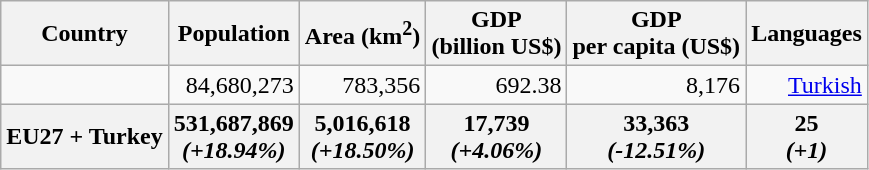<table class="wikitable" style="text-align:right;">
<tr>
<th>Country</th>
<th>Population</th>
<th>Area (km<sup>2</sup>)</th>
<th>GDP <br>(billion US$)</th>
<th>GDP <br>per capita (US$)</th>
<th>Languages</th>
</tr>
<tr>
<td style="text-align:left;"><em></em></td>
<td>84,680,273</td>
<td>783,356</td>
<td>692.38</td>
<td>8,176</td>
<td><a href='#'>Turkish</a></td>
</tr>
<tr>
<th>EU27 + Turkey</th>
<th>531,687,869 <br><em>(+18.94%)</em></th>
<th>5,016,618 <br><em>(+18.50%)</em></th>
<th>17,739 <br><em>(+4.06%)</em></th>
<th>33,363 <br><em>(-12.51%)</em></th>
<th>25<br><em>(+1)</em></th>
</tr>
</table>
